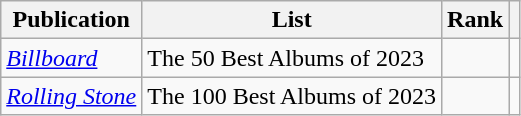<table class="sortable wikitable">
<tr>
<th>Publication</th>
<th>List</th>
<th>Rank</th>
<th class="unsortable"></th>
</tr>
<tr>
<td><a href='#'><em>Billboard</em></a></td>
<td>The 50 Best Albums of 2023</td>
<td></td>
<td></td>
</tr>
<tr>
<td><a href='#'><em>Rolling Stone</em></a></td>
<td>The 100 Best Albums of 2023</td>
<td></td>
<td></td>
</tr>
</table>
